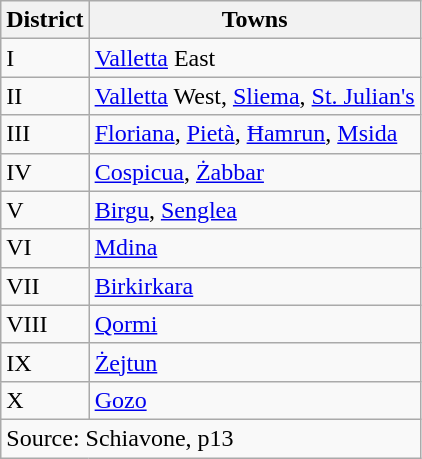<table class=wikitable>
<tr>
<th>District</th>
<th>Towns</th>
</tr>
<tr>
<td>I</td>
<td><a href='#'>Valletta</a> East</td>
</tr>
<tr>
<td>II</td>
<td><a href='#'>Valletta</a> West, <a href='#'>Sliema</a>, <a href='#'>St. Julian's</a></td>
</tr>
<tr>
<td>III</td>
<td><a href='#'>Floriana</a>, <a href='#'>Pietà</a>, <a href='#'>Ħamrun</a>, <a href='#'>Msida</a></td>
</tr>
<tr>
<td>IV</td>
<td><a href='#'>Cospicua</a>, <a href='#'>Żabbar</a></td>
</tr>
<tr>
<td>V</td>
<td><a href='#'>Birgu</a>, <a href='#'>Senglea</a></td>
</tr>
<tr>
<td>VI</td>
<td><a href='#'>Mdina</a></td>
</tr>
<tr>
<td>VII</td>
<td><a href='#'>Birkirkara</a></td>
</tr>
<tr>
<td>VIII</td>
<td><a href='#'>Qormi</a></td>
</tr>
<tr>
<td>IX</td>
<td><a href='#'>Żejtun</a></td>
</tr>
<tr>
<td>X</td>
<td><a href='#'>Gozo</a></td>
</tr>
<tr>
<td colspan=2>Source: Schiavone, p13</td>
</tr>
</table>
